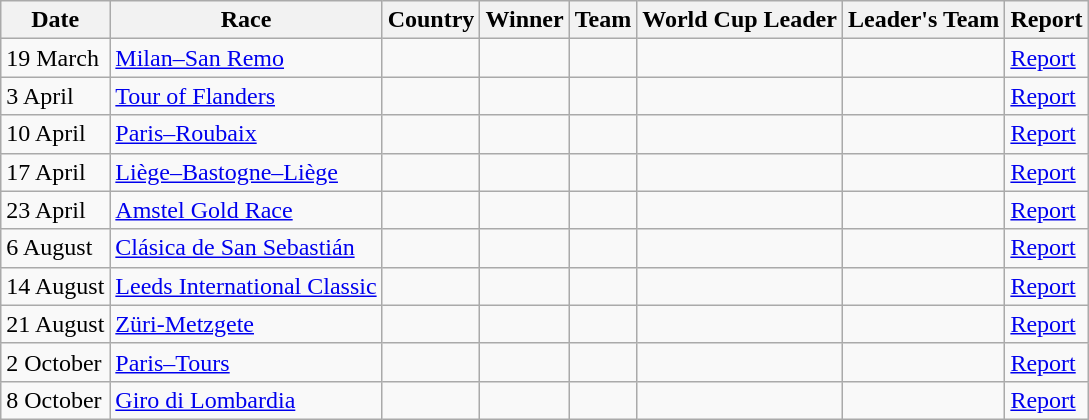<table class="wikitable">
<tr>
<th>Date</th>
<th>Race</th>
<th>Country</th>
<th>Winner</th>
<th>Team</th>
<th>World Cup Leader </th>
<th>Leader's Team</th>
<th>Report</th>
</tr>
<tr>
<td>19 March</td>
<td><a href='#'>Milan–San Remo</a></td>
<td></td>
<td></td>
<td></td>
<td></td>
<td></td>
<td><a href='#'>Report</a></td>
</tr>
<tr>
<td>3 April</td>
<td><a href='#'>Tour of Flanders</a></td>
<td></td>
<td></td>
<td></td>
<td></td>
<td></td>
<td><a href='#'>Report</a></td>
</tr>
<tr>
<td>10 April</td>
<td><a href='#'>Paris–Roubaix</a></td>
<td></td>
<td></td>
<td></td>
<td></td>
<td></td>
<td><a href='#'>Report</a></td>
</tr>
<tr>
<td>17 April</td>
<td><a href='#'>Liège–Bastogne–Liège</a></td>
<td></td>
<td></td>
<td></td>
<td></td>
<td></td>
<td><a href='#'>Report</a></td>
</tr>
<tr>
<td>23 April</td>
<td><a href='#'>Amstel Gold Race</a></td>
<td></td>
<td></td>
<td></td>
<td></td>
<td></td>
<td><a href='#'>Report</a></td>
</tr>
<tr>
<td>6 August</td>
<td><a href='#'>Clásica de San Sebastián</a></td>
<td></td>
<td></td>
<td></td>
<td></td>
<td></td>
<td><a href='#'>Report</a></td>
</tr>
<tr>
<td>14 August</td>
<td><a href='#'>Leeds International Classic</a></td>
<td></td>
<td></td>
<td></td>
<td></td>
<td></td>
<td><a href='#'>Report</a></td>
</tr>
<tr>
<td>21 August</td>
<td><a href='#'>Züri-Metzgete</a></td>
<td></td>
<td></td>
<td></td>
<td></td>
<td></td>
<td><a href='#'>Report</a></td>
</tr>
<tr>
<td>2 October</td>
<td><a href='#'>Paris–Tours</a></td>
<td></td>
<td></td>
<td></td>
<td></td>
<td></td>
<td><a href='#'>Report</a></td>
</tr>
<tr>
<td>8 October</td>
<td><a href='#'>Giro di Lombardia</a></td>
<td></td>
<td></td>
<td></td>
<td></td>
<td></td>
<td><a href='#'>Report</a></td>
</tr>
</table>
